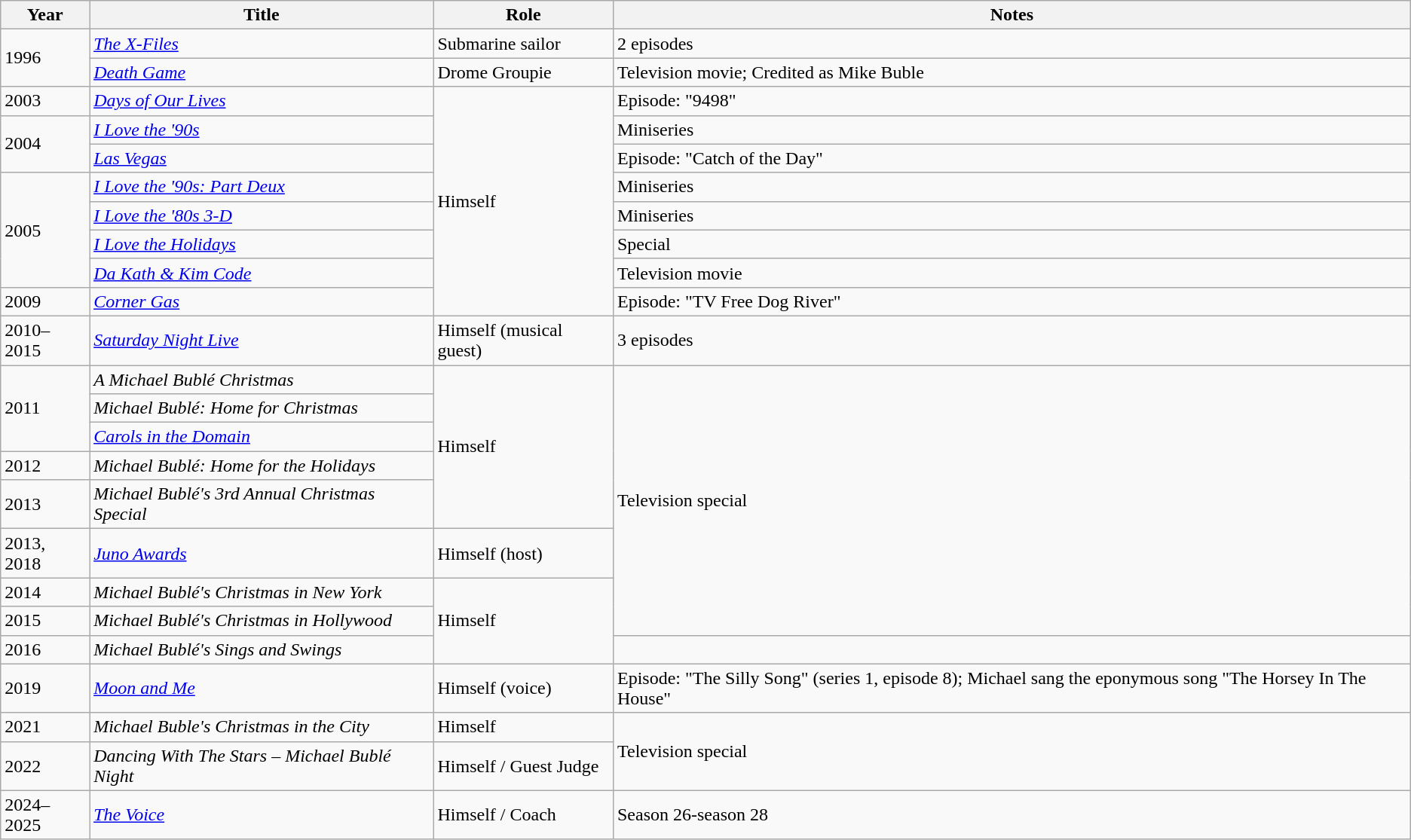<table class="wikitable sortable">
<tr>
<th>Year</th>
<th>Title</th>
<th>Role</th>
<th class="unsortable">Notes</th>
</tr>
<tr>
<td rowspan=2>1996</td>
<td data-sort-value="X-Files, The"><em><a href='#'>The X-Files</a></em></td>
<td>Submarine sailor</td>
<td>2 episodes</td>
</tr>
<tr>
<td><em><a href='#'>Death Game</a></em></td>
<td>Drome Groupie</td>
<td>Television movie; Credited as Mike Buble</td>
</tr>
<tr>
<td>2003</td>
<td><em><a href='#'>Days of Our Lives</a></em></td>
<td rowspan=8>Himself</td>
<td>Episode: "9498"</td>
</tr>
<tr>
<td rowspan=2>2004</td>
<td><em><a href='#'>I Love the '90s</a></em></td>
<td>Miniseries</td>
</tr>
<tr>
<td><em><a href='#'>Las Vegas</a></em></td>
<td>Episode: "Catch of the Day"</td>
</tr>
<tr>
<td rowspan=4>2005</td>
<td><em><a href='#'>I Love the '90s: Part Deux</a></em></td>
<td>Miniseries</td>
</tr>
<tr>
<td><em><a href='#'>I Love the '80s 3-D</a></em></td>
<td>Miniseries</td>
</tr>
<tr>
<td><em><a href='#'>I Love the Holidays</a></em></td>
<td>Special</td>
</tr>
<tr>
<td><em><a href='#'>Da Kath & Kim Code</a></em></td>
<td>Television movie</td>
</tr>
<tr>
<td>2009</td>
<td><em><a href='#'>Corner Gas</a></em></td>
<td>Episode: "TV Free Dog River"</td>
</tr>
<tr>
<td>2010–2015</td>
<td><em><a href='#'>Saturday Night Live</a></em></td>
<td>Himself (musical guest)</td>
<td>3 episodes</td>
</tr>
<tr>
<td rowspan=3>2011</td>
<td data-sort-value="Michael Bublé Christmas, A"><em>A Michael Bublé Christmas</em></td>
<td rowspan="5">Himself</td>
<td rowspan="8">Television special</td>
</tr>
<tr>
<td><em>Michael Bublé: Home for Christmas</em></td>
</tr>
<tr>
<td><em><a href='#'>Carols in the Domain</a></em></td>
</tr>
<tr>
<td>2012</td>
<td><em>Michael Bublé: Home for the Holidays</em></td>
</tr>
<tr>
<td>2013</td>
<td><em>Michael Bublé's 3rd Annual Christmas Special</em></td>
</tr>
<tr>
<td>2013, 2018</td>
<td><em><a href='#'>Juno Awards</a></em></td>
<td>Himself (host)</td>
</tr>
<tr>
<td>2014</td>
<td><em>Michael Bublé's Christmas in New York</em></td>
<td rowspan="3">Himself</td>
</tr>
<tr>
<td>2015</td>
<td><em>Michael Bublé's Christmas in Hollywood</em></td>
</tr>
<tr>
<td>2016</td>
<td><em>Michael Bublé's Sings and Swings</em></td>
</tr>
<tr>
<td>2019</td>
<td><em><a href='#'>Moon and Me</a></em></td>
<td>Himself (voice)</td>
<td rowspan=1>Episode: "The Silly Song" (series 1, episode 8); Michael sang the eponymous song "The Horsey In The House"</td>
</tr>
<tr>
<td>2021</td>
<td><em>Michael Buble's Christmas in the City</em></td>
<td>Himself</td>
<td rowspan="2">Television special</td>
</tr>
<tr>
<td>2022</td>
<td><em>Dancing With The Stars – Michael Bublé Night</em></td>
<td>Himself / Guest Judge</td>
</tr>
<tr>
<td>2024–2025</td>
<td><em><a href='#'>The Voice</a></em></td>
<td>Himself / Coach</td>
<td>Season 26-season 28</td>
</tr>
</table>
